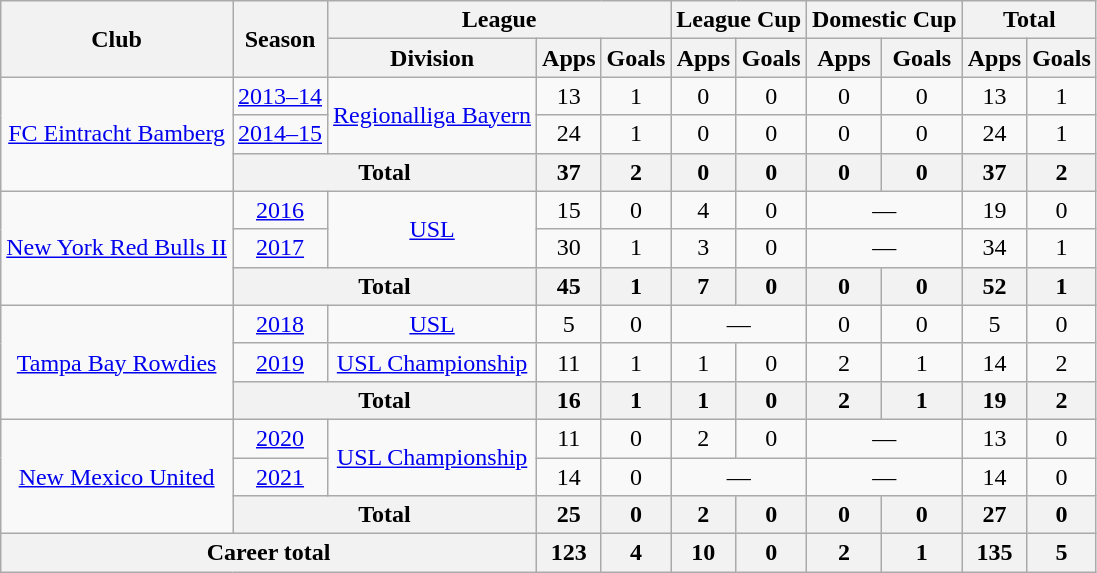<table class="wikitable" style="text-align: center;">
<tr>
<th rowspan="2">Club</th>
<th rowspan="2">Season</th>
<th colspan="3">League</th>
<th colspan="2">League Cup</th>
<th colspan="2">Domestic Cup</th>
<th colspan="2">Total</th>
</tr>
<tr>
<th>Division</th>
<th>Apps</th>
<th>Goals</th>
<th>Apps</th>
<th>Goals</th>
<th>Apps</th>
<th>Goals</th>
<th>Apps</th>
<th>Goals</th>
</tr>
<tr>
<td rowspan="3"><a href='#'>FC Eintracht Bamberg</a></td>
<td><a href='#'>2013–14</a></td>
<td rowspan="2"><a href='#'>Regionalliga Bayern</a></td>
<td>13</td>
<td>1</td>
<td>0</td>
<td>0</td>
<td>0</td>
<td>0</td>
<td>13</td>
<td>1</td>
</tr>
<tr>
<td><a href='#'>2014–15</a></td>
<td>24</td>
<td>1</td>
<td>0</td>
<td>0</td>
<td>0</td>
<td>0</td>
<td>24</td>
<td>1</td>
</tr>
<tr>
<th colspan="2">Total</th>
<th>37</th>
<th>2</th>
<th>0</th>
<th>0</th>
<th>0</th>
<th>0</th>
<th>37</th>
<th>2</th>
</tr>
<tr>
<td rowspan="3"><a href='#'>New York Red Bulls II</a></td>
<td><a href='#'>2016</a></td>
<td rowspan="2"><a href='#'>USL</a></td>
<td>15</td>
<td>0</td>
<td>4</td>
<td>0</td>
<td colspan="2">—</td>
<td>19</td>
<td>0</td>
</tr>
<tr>
<td><a href='#'>2017</a></td>
<td>30</td>
<td>1</td>
<td>3</td>
<td>0</td>
<td colspan="2">—</td>
<td>34</td>
<td>1</td>
</tr>
<tr>
<th colspan="2">Total</th>
<th>45</th>
<th>1</th>
<th>7</th>
<th>0</th>
<th>0</th>
<th>0</th>
<th>52</th>
<th>1</th>
</tr>
<tr>
<td rowspan="3"><a href='#'>Tampa Bay Rowdies</a></td>
<td><a href='#'>2018</a></td>
<td><a href='#'>USL</a></td>
<td>5</td>
<td>0</td>
<td colspan="2">—</td>
<td>0</td>
<td>0</td>
<td>5</td>
<td>0</td>
</tr>
<tr>
<td><a href='#'>2019</a></td>
<td><a href='#'>USL Championship</a></td>
<td>11</td>
<td>1</td>
<td>1</td>
<td>0</td>
<td>2</td>
<td>1</td>
<td>14</td>
<td>2</td>
</tr>
<tr>
<th colspan="2">Total</th>
<th>16</th>
<th>1</th>
<th>1</th>
<th>0</th>
<th>2</th>
<th>1</th>
<th>19</th>
<th>2</th>
</tr>
<tr>
<td rowspan="3"><a href='#'>New Mexico United</a></td>
<td><a href='#'>2020</a></td>
<td rowspan="2"><a href='#'>USL Championship</a></td>
<td>11</td>
<td>0</td>
<td>2</td>
<td>0</td>
<td colspan="2">—</td>
<td>13</td>
<td>0</td>
</tr>
<tr>
<td><a href='#'>2021</a></td>
<td>14</td>
<td>0</td>
<td colspan="2">—</td>
<td colspan="2">—</td>
<td>14</td>
<td>0</td>
</tr>
<tr>
<th colspan="2">Total</th>
<th>25</th>
<th>0</th>
<th>2</th>
<th>0</th>
<th>0</th>
<th>0</th>
<th>27</th>
<th>0</th>
</tr>
<tr>
<th colspan="3">Career total</th>
<th>123</th>
<th>4</th>
<th>10</th>
<th>0</th>
<th>2</th>
<th>1</th>
<th>135</th>
<th>5</th>
</tr>
</table>
